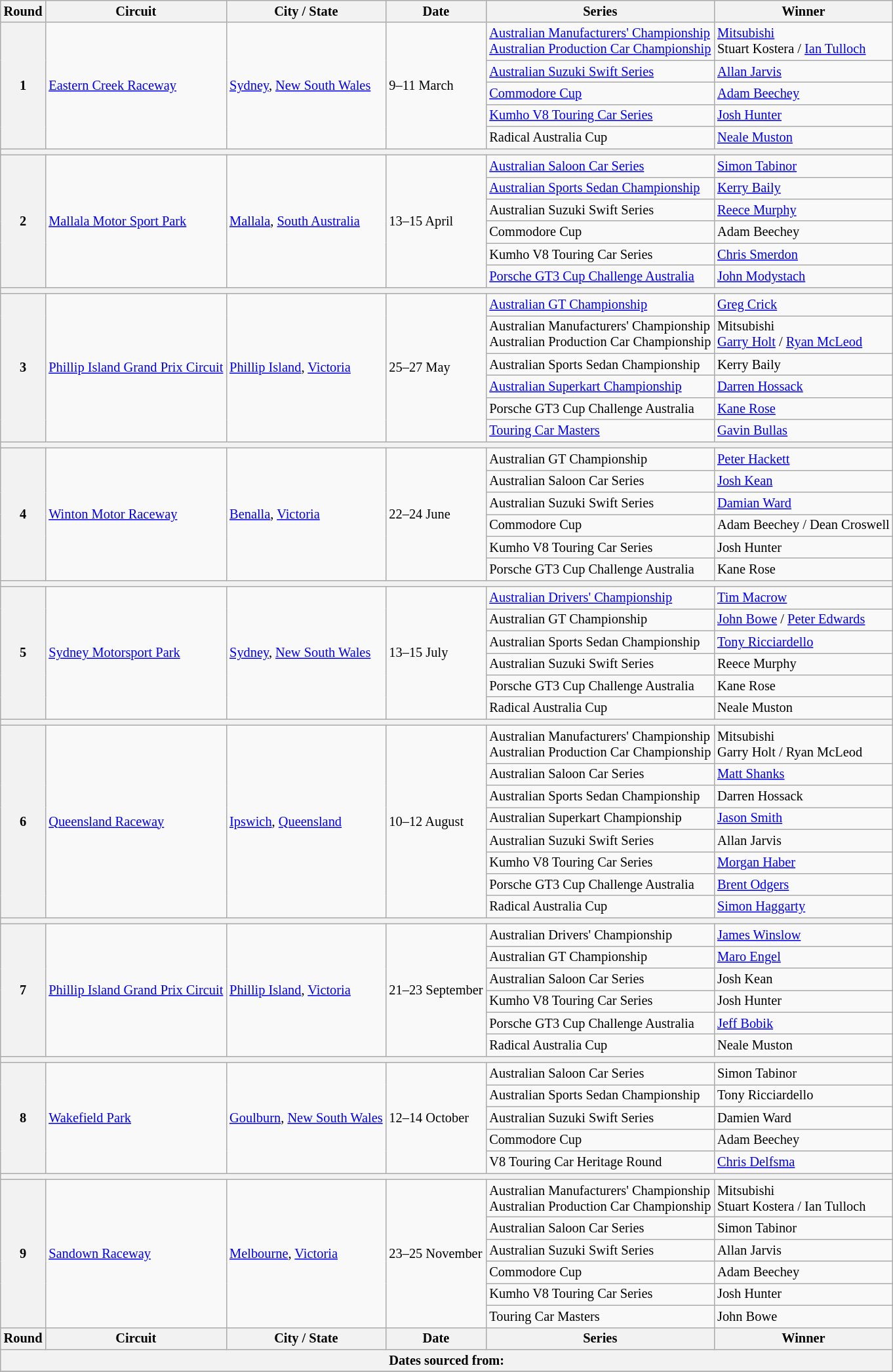<table class="wikitable" style="font-size: 85%">
<tr>
<th>Round</th>
<th>Circuit</th>
<th>City / State</th>
<th>Date</th>
<th>Series</th>
<th>Winner</th>
</tr>
<tr>
<th rowspan="5">1</th>
<td rowspan="5"> <a href='#'>Eastern Creek Raceway</a></td>
<td rowspan="5"><a href='#'>Sydney</a>, <a href='#'>New South Wales</a></td>
<td rowspan="5">9–11 March</td>
<td><a href='#'>Australian Manufacturers' Championship</a><br><a href='#'>Australian Production Car Championship</a></td>
<td><a href='#'>Mitsubishi</a><br>Stuart Kostera / <a href='#'>Ian Tulloch</a></td>
</tr>
<tr>
<td><a href='#'>Australian Suzuki Swift Series</a></td>
<td><a href='#'>Allan Jarvis</a></td>
</tr>
<tr>
<td><a href='#'>Commodore Cup</a></td>
<td><a href='#'>Adam Beechey</a></td>
</tr>
<tr>
<td><a href='#'>Kumho V8 Touring Car Series</a></td>
<td><a href='#'>Josh Hunter</a></td>
</tr>
<tr>
<td>Radical Australia Cup</td>
<td><a href='#'>Neale Muston</a></td>
</tr>
<tr>
<th colspan="6"></th>
</tr>
<tr>
<th rowspan="6">2</th>
<td rowspan="6"> <a href='#'>Mallala Motor Sport Park</a></td>
<td rowspan="6"><a href='#'>Mallala</a>, <a href='#'>South Australia</a></td>
<td rowspan="6">13–15 April</td>
<td><a href='#'>Australian Saloon Car Series</a></td>
<td><a href='#'>Simon Tabinor</a></td>
</tr>
<tr>
<td><a href='#'>Australian Sports Sedan Championship</a></td>
<td><a href='#'>Kerry Baily</a></td>
</tr>
<tr>
<td>Australian Suzuki Swift Series</td>
<td><a href='#'>Reece Murphy</a></td>
</tr>
<tr>
<td>Commodore Cup</td>
<td>Adam Beechey</td>
</tr>
<tr>
<td>Kumho V8 Touring Car Series</td>
<td><a href='#'>Chris Smerdon</a></td>
</tr>
<tr>
<td><a href='#'>Porsche GT3 Cup Challenge Australia</a></td>
<td><a href='#'>John Modystach</a></td>
</tr>
<tr>
<th colspan="6"></th>
</tr>
<tr>
<th rowspan="6">3</th>
<td rowspan="6"> <a href='#'>Phillip Island Grand Prix Circuit</a></td>
<td rowspan="6"><a href='#'>Phillip Island</a>, <a href='#'>Victoria</a></td>
<td rowspan="6">25–27 May</td>
<td><a href='#'>Australian GT Championship</a></td>
<td><a href='#'>Greg Crick</a></td>
</tr>
<tr>
<td>Australian Manufacturers' Championship<br>Australian Production Car Championship</td>
<td>Mitsubishi<br><a href='#'>Garry Holt</a> / <a href='#'>Ryan McLeod</a></td>
</tr>
<tr>
<td>Australian Sports Sedan Championship</td>
<td>Kerry Baily</td>
</tr>
<tr>
<td><a href='#'>Australian Superkart Championship</a></td>
<td><a href='#'>Darren Hossack</a></td>
</tr>
<tr>
<td>Porsche GT3 Cup Challenge Australia</td>
<td><a href='#'>Kane Rose</a></td>
</tr>
<tr>
<td><a href='#'>Touring Car Masters</a></td>
<td><a href='#'>Gavin Bullas</a></td>
</tr>
<tr>
<th colspan="6"></th>
</tr>
<tr>
<th rowspan="6">4</th>
<td rowspan="6"> <a href='#'>Winton Motor Raceway</a></td>
<td rowspan="6"><a href='#'>Benalla</a>, <a href='#'>Victoria</a></td>
<td rowspan="6">22–24 June</td>
<td>Australian GT Championship</td>
<td><a href='#'>Peter Hackett</a></td>
</tr>
<tr>
<td>Australian Saloon Car Series</td>
<td><a href='#'>Josh Kean</a></td>
</tr>
<tr>
<td>Australian Suzuki Swift Series</td>
<td><a href='#'>Damian Ward</a></td>
</tr>
<tr>
<td>Commodore Cup</td>
<td>Adam Beechey / Dean Croswell</td>
</tr>
<tr>
<td>Kumho V8 Touring Car Series</td>
<td>Josh Hunter</td>
</tr>
<tr>
<td>Porsche GT3 Cup Challenge Australia</td>
<td>Kane Rose</td>
</tr>
<tr>
<th colspan="6"></th>
</tr>
<tr>
<th rowspan="6">5</th>
<td rowspan="6"> <a href='#'>Sydney Motorsport Park</a></td>
<td rowspan="6"><a href='#'>Sydney</a>, <a href='#'>New South Wales</a></td>
<td rowspan="6">13–15 July</td>
<td><a href='#'>Australian Drivers' Championship</a></td>
<td><a href='#'>Tim Macrow</a></td>
</tr>
<tr>
<td>Australian GT Championship</td>
<td><a href='#'>John Bowe</a> / <a href='#'>Peter Edwards</a></td>
</tr>
<tr>
<td>Australian Sports Sedan Championship</td>
<td><a href='#'>Tony Ricciardello</a></td>
</tr>
<tr>
<td>Australian Suzuki Swift Series</td>
<td>Reece Murphy</td>
</tr>
<tr>
<td>Porsche GT3 Cup Challenge Australia</td>
<td>Kane Rose</td>
</tr>
<tr>
<td>Radical Australia Cup</td>
<td>Neale Muston</td>
</tr>
<tr>
<th colspan="6"></th>
</tr>
<tr>
<th rowspan="8">6</th>
<td rowspan="8"> <a href='#'>Queensland Raceway</a></td>
<td rowspan="8"><a href='#'>Ipswich</a>, <a href='#'>Queensland</a></td>
<td rowspan="8">10–12 August</td>
<td>Australian Manufacturers' Championship<br>Australian Production Car Championship</td>
<td>Mitsubishi<br>Garry Holt / Ryan McLeod</td>
</tr>
<tr>
<td>Australian Saloon Car Series</td>
<td><a href='#'>Matt Shanks</a></td>
</tr>
<tr>
<td>Australian Sports Sedan Championship</td>
<td>Darren Hossack</td>
</tr>
<tr>
<td>Australian Superkart Championship</td>
<td><a href='#'>Jason Smith</a></td>
</tr>
<tr>
<td>Australian Suzuki Swift Series</td>
<td>Allan Jarvis</td>
</tr>
<tr>
<td>Kumho V8 Touring Car Series</td>
<td><a href='#'>Morgan Haber</a></td>
</tr>
<tr>
<td>Porsche GT3 Cup Challenge Australia</td>
<td><a href='#'>Brent Odgers</a></td>
</tr>
<tr>
<td>Radical Australia Cup</td>
<td><a href='#'>Simon Haggarty</a></td>
</tr>
<tr>
<th colspan="6"></th>
</tr>
<tr>
<th rowspan="6">7</th>
<td rowspan="6"> <a href='#'>Phillip Island Grand Prix Circuit</a></td>
<td rowspan="6"><a href='#'>Phillip Island</a>, <a href='#'>Victoria</a></td>
<td rowspan="6">21–23 September</td>
<td>Australian Drivers' Championship</td>
<td><a href='#'>James Winslow</a></td>
</tr>
<tr>
<td>Australian GT Championship</td>
<td><a href='#'>Maro Engel</a></td>
</tr>
<tr>
<td>Australian Saloon Car Series</td>
<td>Josh Kean</td>
</tr>
<tr>
<td>Kumho V8 Touring Car Series</td>
<td>Josh Hunter</td>
</tr>
<tr>
<td>Porsche GT3 Cup Challenge Australia</td>
<td><a href='#'>Jeff Bobik</a></td>
</tr>
<tr>
<td>Radical Australia Cup</td>
<td>Neale Muston</td>
</tr>
<tr>
<th colspan="6"></th>
</tr>
<tr>
<th rowspan="5">8</th>
<td rowspan="5"> <a href='#'>Wakefield Park</a></td>
<td rowspan="5"><a href='#'>Goulburn</a>, <a href='#'>New South Wales</a></td>
<td rowspan="5">12–14 October</td>
<td>Australian Saloon Car Series</td>
<td>Simon Tabinor</td>
</tr>
<tr>
<td>Australian Sports Sedan Championship</td>
<td>Tony Ricciardello</td>
</tr>
<tr>
<td>Australian Suzuki Swift Series</td>
<td>Damien Ward</td>
</tr>
<tr>
<td>Commodore Cup</td>
<td>Adam Beechey</td>
</tr>
<tr>
<td>V8 Touring Car Heritage Round</td>
<td><a href='#'>Chris Delfsma</a></td>
</tr>
<tr>
<th colspan="6"></th>
</tr>
<tr>
<th rowspan="6">9</th>
<td rowspan="6"> <a href='#'>Sandown Raceway</a></td>
<td rowspan="6"><a href='#'>Melbourne</a>, <a href='#'>Victoria</a></td>
<td rowspan="6">23–25 November</td>
<td>Australian Manufacturers' Championship<br>Australian Production Car Championship</td>
<td>Mitsubishi<br>Stuart Kostera / Ian Tulloch</td>
</tr>
<tr>
<td>Australian Saloon Car Series</td>
<td>Simon Tabinor</td>
</tr>
<tr>
<td>Australian Suzuki Swift Series</td>
<td>Allan Jarvis</td>
</tr>
<tr>
<td>Commodore Cup</td>
<td>Adam Beechey</td>
</tr>
<tr>
<td>Kumho V8 Touring Car Series</td>
<td>Josh Hunter</td>
</tr>
<tr>
<td>Touring Car Masters</td>
<td>John Bowe</td>
</tr>
<tr>
<th>Round</th>
<th>Circuit</th>
<th>City / State</th>
<th>Date</th>
<th>Series</th>
<th>Winner</th>
</tr>
<tr>
<th colspan=6>Dates sourced from:</th>
</tr>
<tr>
</tr>
</table>
